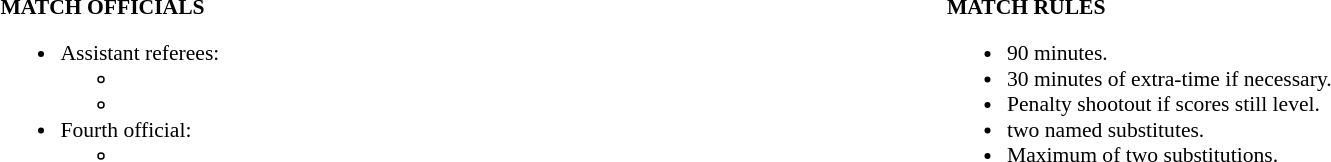<table width=100% style="font-size: 90%">
<tr>
<td width=50% valign=top><br><strong>MATCH OFFICIALS</strong><ul><li>Assistant referees:<ul><li></li><li></li></ul></li><li>Fourth official:<ul><li></li></ul></li></ul></td>
<td style="width:50%; vertical-align:top;"><br><strong>MATCH RULES</strong><ul><li>90 minutes.</li><li>30 minutes of extra-time if necessary.</li><li>Penalty shootout if scores still level.</li><li>two named substitutes.</li><li>Maximum of two substitutions.</li></ul></td>
</tr>
</table>
